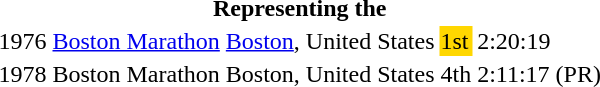<table>
<tr>
<th colspan="5">Representing the </th>
</tr>
<tr>
<td>1976</td>
<td><a href='#'>Boston Marathon</a></td>
<td><a href='#'>Boston</a>, United States</td>
<td bgcolor="gold">1st</td>
<td>2:20:19</td>
</tr>
<tr>
<td>1978</td>
<td>Boston Marathon</td>
<td>Boston, United States</td>
<td>4th</td>
<td>2:11:17 (PR)</td>
</tr>
</table>
